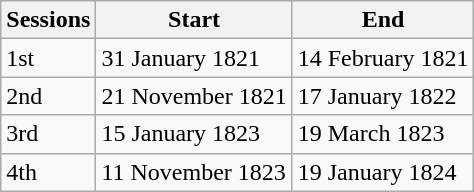<table class="wikitable">
<tr>
<th>Sessions</th>
<th>Start</th>
<th>End</th>
</tr>
<tr>
<td>1st</td>
<td>31 January 1821</td>
<td>14 February 1821</td>
</tr>
<tr>
<td>2nd</td>
<td>21 November 1821</td>
<td>17 January 1822</td>
</tr>
<tr>
<td>3rd</td>
<td>15 January 1823</td>
<td>19 March 1823</td>
</tr>
<tr>
<td>4th</td>
<td>11 November 1823</td>
<td>19 January 1824</td>
</tr>
</table>
